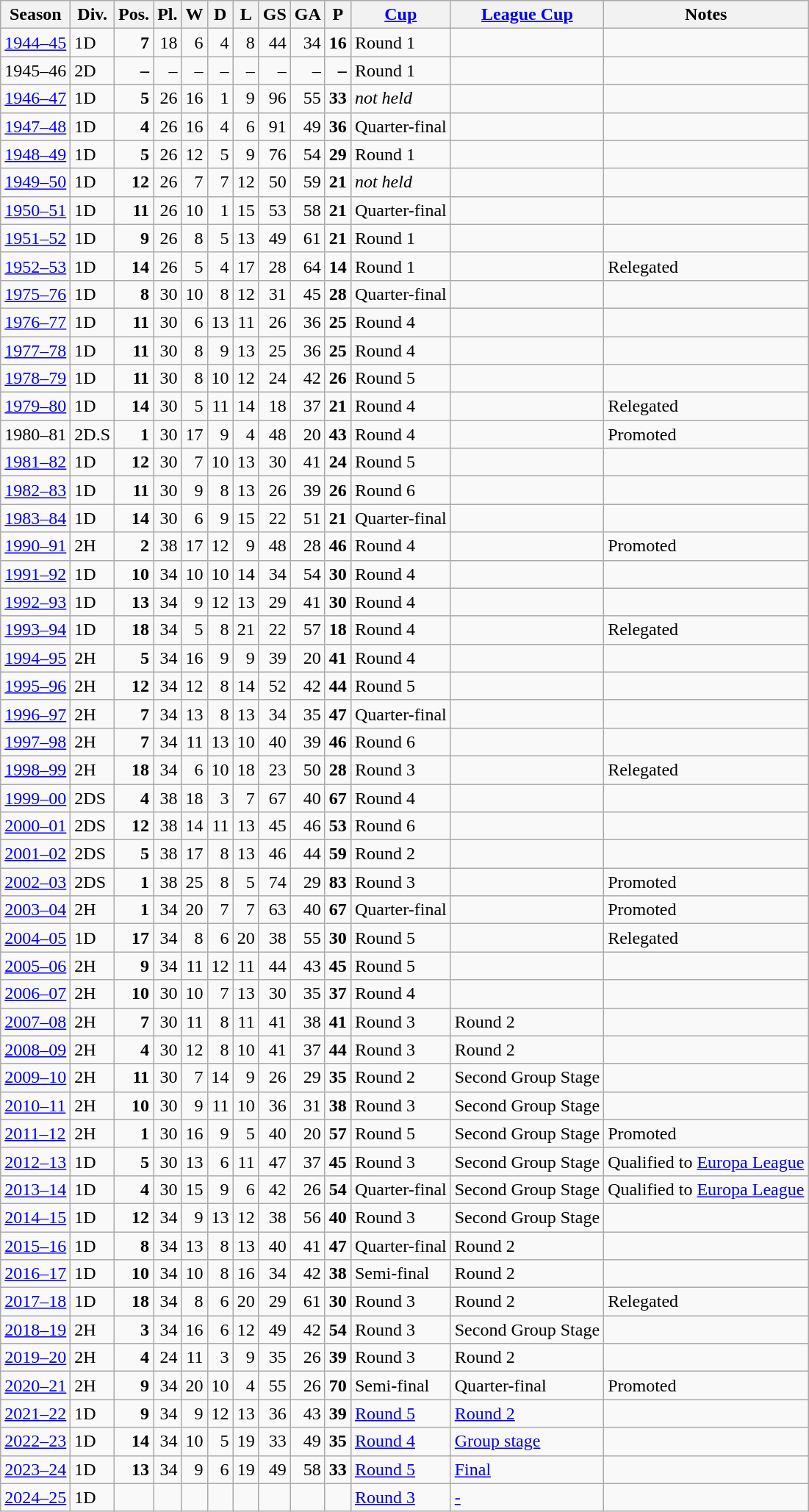<table class="wikitable">
<tr style="background:#efefef;">
<th>Season</th>
<th>Div.</th>
<th>Pos.</th>
<th>Pl.</th>
<th>W</th>
<th>D</th>
<th>L</th>
<th>GS</th>
<th>GA</th>
<th>P</th>
<th><a href='#'>Cup</a></th>
<th><a href='#'>League Cup</a></th>
<th>Notes</th>
</tr>
<tr>
<td><a href='#'>1944–45</a></td>
<td>1D</td>
<td align=right><strong>7</strong></td>
<td align=right>18</td>
<td align=right>6</td>
<td align=right>4</td>
<td align=right>8</td>
<td align=right>44</td>
<td align=right>34</td>
<td align=right><strong>16</strong></td>
<td>Round 1</td>
<td></td>
<td></td>
</tr>
<tr>
<td>1945–46</td>
<td>2D</td>
<td align=right><strong>–</strong></td>
<td align=right>–</td>
<td align=right>–</td>
<td align=right>–</td>
<td align=right>–</td>
<td align=right>–</td>
<td align=right>–</td>
<td align=right><strong>–</strong></td>
<td>Round 1</td>
<td></td>
<td></td>
</tr>
<tr>
<td><a href='#'>1946–47</a></td>
<td>1D</td>
<td align=right><strong>5</strong></td>
<td align=right>26</td>
<td align=right>16</td>
<td align=right>1</td>
<td align=right>9</td>
<td align=right>96</td>
<td align=right>55</td>
<td align=right><strong>33</strong></td>
<td><em>not held</em></td>
<td></td>
<td></td>
</tr>
<tr>
<td><a href='#'>1947–48</a></td>
<td>1D</td>
<td align=right><strong>4</strong></td>
<td align=right>26</td>
<td align=right>16</td>
<td align=right>4</td>
<td align=right>6</td>
<td align=right>91</td>
<td align=right>49</td>
<td align=right><strong>36</strong></td>
<td>Quarter-final</td>
<td></td>
<td></td>
</tr>
<tr>
<td><a href='#'>1948–49</a></td>
<td>1D</td>
<td align=right><strong>5</strong></td>
<td align=right>26</td>
<td align=right>12</td>
<td align=right>5</td>
<td align=right>9</td>
<td align=right>76</td>
<td align=right>54</td>
<td align=right><strong>29</strong></td>
<td>Round 1</td>
<td></td>
<td></td>
</tr>
<tr>
<td><a href='#'>1949–50</a></td>
<td>1D</td>
<td align=right><strong>12</strong></td>
<td align=right>26</td>
<td align=right>7</td>
<td align=right>7</td>
<td align=right>12</td>
<td align=right>50</td>
<td align=right>59</td>
<td align=right><strong>21</strong></td>
<td><em>not held</em></td>
<td></td>
<td></td>
</tr>
<tr>
<td><a href='#'>1950–51</a></td>
<td>1D</td>
<td align=right><strong>11</strong></td>
<td align=right>26</td>
<td align=right>10</td>
<td align=right>1</td>
<td align=right>15</td>
<td align=right>53</td>
<td align=right>58</td>
<td align=right><strong>21</strong></td>
<td>Quarter-final</td>
<td></td>
<td></td>
</tr>
<tr>
<td><a href='#'>1951–52</a></td>
<td>1D</td>
<td align=right><strong>9</strong></td>
<td align=right>26</td>
<td align=right>8</td>
<td align=right>5</td>
<td align=right>13</td>
<td align=right>49</td>
<td align=right>61</td>
<td align=right><strong>21</strong></td>
<td>Round 1</td>
<td></td>
<td></td>
</tr>
<tr>
<td><a href='#'>1952–53</a></td>
<td>1D</td>
<td align=right><strong>14</strong></td>
<td align=right>26</td>
<td align=right>5</td>
<td align=right>4</td>
<td align=right>17</td>
<td align=right>28</td>
<td align=right>64</td>
<td align=right><strong>14</strong></td>
<td>Round 1</td>
<td></td>
<td>Relegated</td>
</tr>
<tr>
<td><a href='#'>1975–76</a></td>
<td>1D</td>
<td align=right><strong>8</strong></td>
<td align=right>30</td>
<td align=right>10</td>
<td align=right>8</td>
<td align=right>12</td>
<td align=right>31</td>
<td align=right>45</td>
<td align=right><strong>28</strong></td>
<td>Quarter-final</td>
<td></td>
<td></td>
</tr>
<tr>
<td><a href='#'>1976–77</a></td>
<td>1D</td>
<td align=right><strong>11</strong></td>
<td align=right>30</td>
<td align=right>6</td>
<td align=right>13</td>
<td align=right>11</td>
<td align=right>26</td>
<td align=right>36</td>
<td align=right><strong>25</strong></td>
<td>Round 4</td>
<td></td>
<td></td>
</tr>
<tr>
<td><a href='#'>1977–78</a></td>
<td>1D</td>
<td align=right><strong>11</strong></td>
<td align=right>30</td>
<td align=right>8</td>
<td align=right>9</td>
<td align=right>13</td>
<td align=right>25</td>
<td align=right>36</td>
<td align=right><strong>25</strong></td>
<td>Round 4</td>
<td></td>
<td></td>
</tr>
<tr>
<td><a href='#'>1978–79</a></td>
<td>1D</td>
<td align=right><strong>11</strong></td>
<td align=right>30</td>
<td align=right>8</td>
<td align=right>10</td>
<td align=right>12</td>
<td align=right>24</td>
<td align=right>42</td>
<td align=right><strong>26</strong></td>
<td>Round 5</td>
<td></td>
<td></td>
</tr>
<tr>
<td><a href='#'>1979–80</a></td>
<td>1D</td>
<td align=right><strong>14</strong></td>
<td align=right>30</td>
<td align=right>5</td>
<td align=right>11</td>
<td align=right>14</td>
<td align=right>18</td>
<td align=right>37</td>
<td align=right><strong>21</strong></td>
<td>Round 4</td>
<td></td>
<td>Relegated</td>
</tr>
<tr>
<td>1980–81</td>
<td>2D.S</td>
<td align=right><strong>1</strong></td>
<td align=right>30</td>
<td align=right>17</td>
<td align=right>9</td>
<td align=right>4</td>
<td align=right>48</td>
<td align=right>20</td>
<td align=right><strong>43</strong></td>
<td>Round 4</td>
<td></td>
<td>Promoted</td>
</tr>
<tr>
<td><a href='#'>1981–82</a></td>
<td>1D</td>
<td align=right><strong>12</strong></td>
<td align=right>30</td>
<td align=right>7</td>
<td align=right>10</td>
<td align=right>13</td>
<td align=right>30</td>
<td align=right>41</td>
<td align=right><strong>24</strong></td>
<td>Round 5</td>
<td></td>
<td></td>
</tr>
<tr>
<td><a href='#'>1982–83</a></td>
<td>1D</td>
<td align=right><strong>11</strong></td>
<td align=right>30</td>
<td align=right>9</td>
<td align=right>8</td>
<td align=right>13</td>
<td align=right>26</td>
<td align=right>39</td>
<td align=right><strong>26</strong></td>
<td>Round 6</td>
<td></td>
<td></td>
</tr>
<tr>
<td><a href='#'>1983–84</a></td>
<td>1D</td>
<td align=right><strong>14</strong></td>
<td align=right>30</td>
<td align=right>6</td>
<td align=right>9</td>
<td align=right>15</td>
<td align=right>22</td>
<td align=right>51</td>
<td align=right><strong>21</strong></td>
<td>Quarter-final</td>
<td></td>
<td></td>
</tr>
<tr>
<td><a href='#'>1990–91</a></td>
<td>2H</td>
<td align=right><strong>2</strong></td>
<td align=right>38</td>
<td align=right>17</td>
<td align=right>12</td>
<td align=right>9</td>
<td align=right>48</td>
<td align=right>28</td>
<td align=right><strong>46</strong></td>
<td>Round 4</td>
<td></td>
<td>Promoted</td>
</tr>
<tr>
<td><a href='#'>1991–92</a></td>
<td>1D</td>
<td align=right><strong>10</strong></td>
<td align=right>34</td>
<td align=right>10</td>
<td align=right>10</td>
<td align=right>14</td>
<td align=right>34</td>
<td align=right>54</td>
<td align=right><strong>30</strong></td>
<td>Round 4</td>
<td></td>
<td></td>
</tr>
<tr>
<td><a href='#'>1992–93</a></td>
<td>1D</td>
<td align=right><strong>13</strong></td>
<td align=right>34</td>
<td align=right>9</td>
<td align=right>12</td>
<td align=right>13</td>
<td align=right>29</td>
<td align=right>41</td>
<td align=right><strong>30</strong></td>
<td>Round 4</td>
<td></td>
<td></td>
</tr>
<tr>
<td><a href='#'>1993–94</a></td>
<td>1D</td>
<td align=right><strong>18</strong></td>
<td align=right>34</td>
<td align=right>5</td>
<td align=right>8</td>
<td align=right>21</td>
<td align=right>22</td>
<td align=right>57</td>
<td align=right><strong>18</strong></td>
<td>Round 4</td>
<td></td>
<td>Relegated</td>
</tr>
<tr>
<td><a href='#'>1994–95</a></td>
<td>2H</td>
<td align=right><strong>5</strong></td>
<td align=right>34</td>
<td align=right>16</td>
<td align=right>9</td>
<td align=right>9</td>
<td align=right>39</td>
<td align=right>20</td>
<td align=right><strong>41</strong></td>
<td>Round 4</td>
<td></td>
<td></td>
</tr>
<tr>
<td><a href='#'>1995–96</a></td>
<td>2H</td>
<td align=right><strong>12</strong></td>
<td align=right>34</td>
<td align=right>12</td>
<td align=right>8</td>
<td align=right>14</td>
<td align=right>52</td>
<td align=right>42</td>
<td align=right><strong>44</strong></td>
<td>Round 5</td>
<td></td>
<td></td>
</tr>
<tr>
<td><a href='#'>1996–97</a></td>
<td>2H</td>
<td align=right><strong>7</strong></td>
<td align=right>34</td>
<td align=right>13</td>
<td align=right>8</td>
<td align=right>13</td>
<td align=right>34</td>
<td align=right>35</td>
<td align=right><strong>47</strong></td>
<td>Quarter-final</td>
<td></td>
<td></td>
</tr>
<tr>
<td><a href='#'>1997–98</a></td>
<td>2H</td>
<td align=right><strong>7</strong></td>
<td align=right>34</td>
<td align=right>11</td>
<td align=right>13</td>
<td align=right>10</td>
<td align=right>40</td>
<td align=right>39</td>
<td align=right><strong>46</strong></td>
<td>Round 6</td>
<td></td>
<td></td>
</tr>
<tr>
<td><a href='#'>1998–99</a></td>
<td>2H</td>
<td align=right><strong>18</strong></td>
<td align=right>34</td>
<td align=right>6</td>
<td align=right>10</td>
<td align=right>18</td>
<td align=right>23</td>
<td align=right>50</td>
<td align=right><strong>28</strong></td>
<td>Round 3</td>
<td></td>
<td>Relegated</td>
</tr>
<tr>
<td><a href='#'>1999–00</a></td>
<td>2DS</td>
<td align=right><strong>4</strong></td>
<td align=right>38</td>
<td align=right>18</td>
<td align=right>3</td>
<td align=right>7</td>
<td align=right>67</td>
<td align=right>40</td>
<td align=right><strong>67</strong></td>
<td>Round 4</td>
<td></td>
<td></td>
</tr>
<tr>
<td><a href='#'>2000–01</a></td>
<td>2DS</td>
<td align=right><strong>12</strong></td>
<td align=right>38</td>
<td align=right>14</td>
<td align=right>11</td>
<td align=right>13</td>
<td align=right>45</td>
<td align=right>46</td>
<td align=right><strong>53</strong></td>
<td>Round 6</td>
<td></td>
<td></td>
</tr>
<tr>
<td><a href='#'>2001–02</a></td>
<td>2DS</td>
<td align=right><strong>5</strong></td>
<td align=right>38</td>
<td align=right>17</td>
<td align=right>8</td>
<td align=right>13</td>
<td align=right>46</td>
<td align=right>44</td>
<td align=right><strong>59</strong></td>
<td>Round 2</td>
<td></td>
<td></td>
</tr>
<tr>
<td><a href='#'>2002–03</a></td>
<td>2DS</td>
<td align=right><strong>1</strong></td>
<td align=right>38</td>
<td align=right>25</td>
<td align=right>8</td>
<td align=right>5</td>
<td align=right>74</td>
<td align=right>29</td>
<td align=right><strong>83</strong></td>
<td>Round 3</td>
<td></td>
<td>Promoted</td>
</tr>
<tr>
<td><a href='#'>2003–04</a></td>
<td>2H</td>
<td align=right><strong>1</strong></td>
<td align=right>34</td>
<td align=right>20</td>
<td align=right>7</td>
<td align=right>7</td>
<td align=right>63</td>
<td align=right>40</td>
<td align=right><strong>67</strong></td>
<td>Quarter-final</td>
<td></td>
<td>Promoted</td>
</tr>
<tr>
<td><a href='#'>2004–05</a></td>
<td>1D</td>
<td align=right><strong>17</strong></td>
<td align=right>34</td>
<td align=right>8</td>
<td align=right>6</td>
<td align=right>20</td>
<td align=right>38</td>
<td align=right>55</td>
<td align=right><strong>30</strong></td>
<td>Round 5</td>
<td></td>
<td>Relegated</td>
</tr>
<tr>
<td><a href='#'>2005–06</a></td>
<td>2H</td>
<td align=right><strong>9</strong></td>
<td align=right>34</td>
<td align=right>11</td>
<td align=right>12</td>
<td align=right>11</td>
<td align=right>44</td>
<td align=right>43</td>
<td align=right><strong>45</strong></td>
<td>Round 5</td>
<td></td>
<td></td>
</tr>
<tr>
<td><a href='#'>2006–07</a></td>
<td>2H</td>
<td align=right><strong>10</strong></td>
<td align=right>30</td>
<td align=right>10</td>
<td align=right>7</td>
<td align=right>13</td>
<td align=right>30</td>
<td align=right>35</td>
<td align=right><strong>37</strong></td>
<td>Round 4</td>
<td></td>
<td></td>
</tr>
<tr>
<td><a href='#'>2007–08</a></td>
<td>2H</td>
<td align=right><strong>7</strong></td>
<td align=right>30</td>
<td align=right>11</td>
<td align=right>8</td>
<td align=right>11</td>
<td align=right>41</td>
<td align=right>38</td>
<td align=right><strong>41</strong></td>
<td>Round 3</td>
<td>Round 2</td>
<td></td>
</tr>
<tr>
<td><a href='#'>2008–09</a></td>
<td>2H</td>
<td align=right><strong>4</strong></td>
<td align=right>30</td>
<td align=right>12</td>
<td align=right>8</td>
<td align=right>10</td>
<td align=right>41</td>
<td align=right>37</td>
<td align=right><strong>44</strong></td>
<td>Round 3</td>
<td>Round 2</td>
<td></td>
</tr>
<tr>
<td><a href='#'>2009–10</a></td>
<td>2H</td>
<td align=right><strong>11</strong></td>
<td align=right>30</td>
<td align=right>7</td>
<td align=right>14</td>
<td align=right>9</td>
<td align=right>26</td>
<td align=right>29</td>
<td align=right><strong>35</strong></td>
<td>Round 2</td>
<td>Second Group Stage</td>
<td></td>
</tr>
<tr>
<td><a href='#'>2010–11</a></td>
<td>2H</td>
<td align=right><strong>10</strong></td>
<td align=right>30</td>
<td align=right>9</td>
<td align=right>11</td>
<td align=right>10</td>
<td align=right>36</td>
<td align=right>31</td>
<td align=right><strong>38</strong></td>
<td>Round 3</td>
<td>Second Group Stage</td>
<td></td>
</tr>
<tr>
<td><a href='#'>2011–12</a></td>
<td>2H</td>
<td align=right><strong>1</strong></td>
<td align=right>30</td>
<td align=right>16</td>
<td align=right>9</td>
<td align=right>5</td>
<td align=right>40</td>
<td align=right>20</td>
<td align=right><strong>57</strong></td>
<td>Round 5</td>
<td>Second Group Stage</td>
<td>Promoted</td>
</tr>
<tr>
<td><a href='#'>2012–13</a></td>
<td>1D</td>
<td align=right><strong>5</strong></td>
<td align=right>30</td>
<td align=right>13</td>
<td align=right>6</td>
<td align=right>11</td>
<td align=right>47</td>
<td align=right>37</td>
<td align=right><strong>45</strong></td>
<td>Round 3</td>
<td>Second Group Stage</td>
<td>Qualified to <a href='#'>Europa League</a></td>
</tr>
<tr>
<td><a href='#'>2013–14</a></td>
<td>1D</td>
<td align=right><strong>4</strong></td>
<td align=right>30</td>
<td align=right>15</td>
<td align=right>9</td>
<td align=right>6</td>
<td align=right>42</td>
<td align=right>26</td>
<td align=right><strong>54</strong></td>
<td>Quarter-final</td>
<td>Second Group Stage</td>
<td>Qualified to <a href='#'>Europa League</a></td>
</tr>
<tr>
<td><a href='#'>2014–15</a></td>
<td>1D</td>
<td align=right><strong>12</strong></td>
<td align=right>34</td>
<td align=right>9</td>
<td align=right>13</td>
<td align=right>12</td>
<td align=right>38</td>
<td align=right>56</td>
<td align=right><strong>40</strong></td>
<td>Round 3</td>
<td>Second Group Stage</td>
<td></td>
</tr>
<tr>
<td><a href='#'>2015–16</a></td>
<td>1D</td>
<td align=right><strong>8</strong></td>
<td align=right>34</td>
<td align=right>13</td>
<td align=right>8</td>
<td align=right>13</td>
<td align=right>40</td>
<td align=right>41</td>
<td align=right><strong>47</strong></td>
<td>Quarter-final</td>
<td>Round 2</td>
<td></td>
</tr>
<tr>
<td><a href='#'>2016–17</a></td>
<td>1D</td>
<td align=right><strong>10</strong></td>
<td align=right>34</td>
<td align=right>10</td>
<td align=right>8</td>
<td align=right>16</td>
<td align=right>34</td>
<td align=right>42</td>
<td align=right><strong>38</strong></td>
<td>Semi-final</td>
<td>Round 2</td>
<td></td>
</tr>
<tr>
<td><a href='#'>2017–18</a></td>
<td>1D</td>
<td align=right><strong>18</strong></td>
<td align=right>34</td>
<td align=right>8</td>
<td align=right>6</td>
<td align=right>20</td>
<td align=right>29</td>
<td align=right>61</td>
<td align=right><strong>30</strong></td>
<td>Round 3</td>
<td>Round 2</td>
<td>Relegated</td>
</tr>
<tr>
<td><a href='#'>2018–19</a></td>
<td>2H</td>
<td align=right><strong>3</strong></td>
<td align=right>34</td>
<td align=right>16</td>
<td align=right>6</td>
<td align=right>12</td>
<td align=right>49</td>
<td align=right>42</td>
<td align=right><strong>54</strong></td>
<td>Round 3</td>
<td>Second Group Stage</td>
<td></td>
</tr>
<tr>
<td><a href='#'>2019–20</a></td>
<td>2H</td>
<td align=right><strong>4</strong></td>
<td align=right>24</td>
<td align=right>11</td>
<td align=right>3</td>
<td align=right>9</td>
<td align=right>35</td>
<td align=right>26</td>
<td align=right><strong>39</strong></td>
<td>Round 3</td>
<td>Round 2</td>
<td></td>
</tr>
<tr>
<td><a href='#'>2020–21</a></td>
<td>2H</td>
<td align=right><strong>9</strong></td>
<td align=right>34</td>
<td align=right>20</td>
<td align=right>10</td>
<td align=right>4</td>
<td align=right>55</td>
<td align=right>26</td>
<td align=right><strong>70</strong></td>
<td>Semi-final</td>
<td>Quarter-final</td>
<td>Promoted</td>
</tr>
<tr>
<td><a href='#'>2021–22</a></td>
<td>1D</td>
<td align=right><strong>9</strong></td>
<td align=right>34</td>
<td align=right>9</td>
<td align=right>12</td>
<td align=right>13</td>
<td align=right>36</td>
<td align=right>43</td>
<td align=right><strong>39</strong></td>
<td><a href='#'>Round 5</a></td>
<td><a href='#'>Round 2</a></td>
<td></td>
</tr>
<tr>
<td><a href='#'>2022–23</a></td>
<td>1D</td>
<td align=right><strong>14</strong></td>
<td align=right>34</td>
<td align=right>10</td>
<td align=right>5</td>
<td align=right>19</td>
<td align=right>33</td>
<td align=right>49</td>
<td align=right><strong>35</strong></td>
<td><a href='#'>Round 4</a></td>
<td><a href='#'>Group stage</a></td>
<td></td>
</tr>
<tr>
<td><a href='#'>2023–24</a></td>
<td>1D</td>
<td align=right><strong>13</strong></td>
<td align=right>34</td>
<td align=right>9</td>
<td align=right>6</td>
<td align=right>19</td>
<td align=right>49</td>
<td align=right>58</td>
<td align=right><strong>33</strong></td>
<td><a href='#'>Round 5</a></td>
<td><a href='#'>Final</a></td>
<td></td>
</tr>
<tr>
<td><a href='#'>2024–25</a></td>
<td>1D</td>
<td align=right></td>
<td align=right></td>
<td align=right></td>
<td align=right></td>
<td align=right></td>
<td align=right></td>
<td align=right></td>
<td align=right></td>
<td><a href='#'>Round 3</a></td>
<td><a href='#'>-</a></td>
<td></td>
</tr>
</table>
